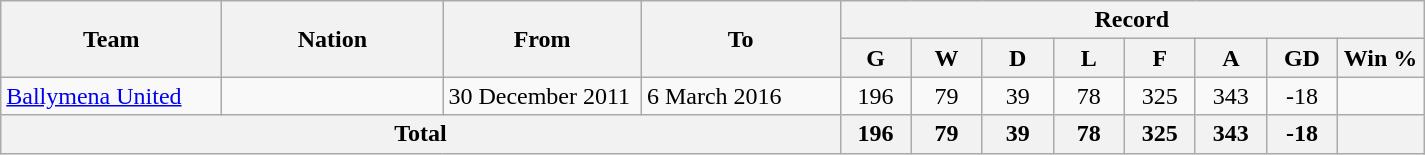<table class="wikitable" style="text-align: center">
<tr>
<th rowspan=2 width=140>Team</th>
<th rowspan=2 width=140>Nation</th>
<th rowspan=2 width=125>From</th>
<th rowspan=2 width=125>To</th>
<th colspan=8>Record</th>
</tr>
<tr>
<th width=40>G</th>
<th width=40>W</th>
<th width=40>D</th>
<th width=40>L</th>
<th width=40>F</th>
<th width=40>A</th>
<th width=40>GD</th>
<th width=50>Win %</th>
</tr>
<tr>
<td align="left"><a href='#'>Ballymena United</a></td>
<td align="left"></td>
<td align=left>30 December 2011</td>
<td align=left>6 March 2016</td>
<td>196</td>
<td>79</td>
<td>39</td>
<td>78</td>
<td>325</td>
<td>343</td>
<td>-18</td>
<td></td>
</tr>
<tr>
<th align="center" colspan="4">Total</th>
<th>196</th>
<th>79</th>
<th>39</th>
<th>78</th>
<th>325</th>
<th>343</th>
<th>-18</th>
<th></th>
</tr>
</table>
